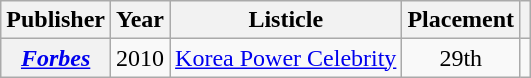<table class="wikitable plainrowheaders sortable" style="margin-right: 0;">
<tr>
<th scope="col">Publisher</th>
<th scope="col">Year</th>
<th scope="col">Listicle</th>
<th scope="col">Placement</th>
<th scope="col" class="unsortable"></th>
</tr>
<tr>
<th scope="row"><em><a href='#'>Forbes</a></em></th>
<td>2010</td>
<td><a href='#'>Korea Power Celebrity</a></td>
<td style="text-align:center;">29th</td>
<td style="text-align:center;"></td>
</tr>
</table>
